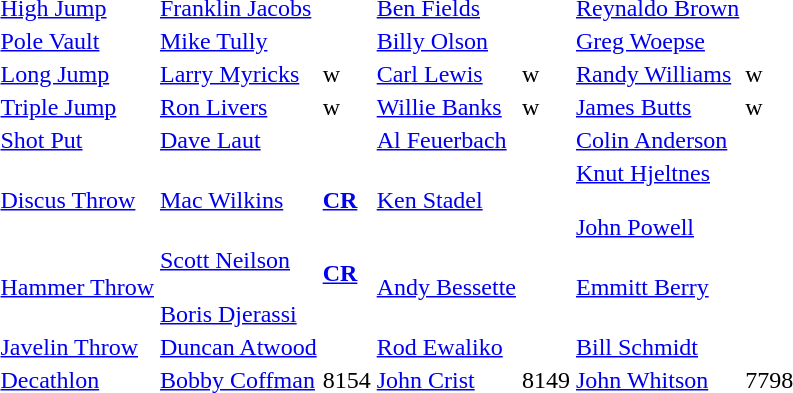<table>
<tr>
<td><a href='#'>High Jump</a></td>
<td><a href='#'>Franklin Jacobs</a></td>
<td></td>
<td><a href='#'>Ben Fields</a></td>
<td></td>
<td><a href='#'>Reynaldo Brown</a></td>
<td></td>
</tr>
<tr>
<td><a href='#'>Pole Vault</a></td>
<td><a href='#'>Mike Tully</a></td>
<td></td>
<td><a href='#'>Billy Olson</a></td>
<td></td>
<td><a href='#'>Greg Woepse</a></td>
<td></td>
</tr>
<tr>
<td><a href='#'>Long Jump</a></td>
<td><a href='#'>Larry Myricks</a></td>
<td>w</td>
<td><a href='#'>Carl Lewis</a></td>
<td>w</td>
<td><a href='#'>Randy Williams</a></td>
<td>w</td>
</tr>
<tr>
<td><a href='#'>Triple Jump</a></td>
<td><a href='#'>Ron Livers</a></td>
<td>w</td>
<td><a href='#'>Willie Banks</a></td>
<td>w</td>
<td><a href='#'>James Butts</a></td>
<td>w</td>
</tr>
<tr>
<td><a href='#'>Shot Put</a></td>
<td><a href='#'>Dave Laut</a></td>
<td></td>
<td><a href='#'>Al Feuerbach</a></td>
<td></td>
<td><a href='#'>Colin Anderson</a></td>
<td></td>
</tr>
<tr>
<td><a href='#'>Discus Throw</a></td>
<td><a href='#'>Mac Wilkins</a></td>
<td> <strong><a href='#'>CR</a></strong></td>
<td><a href='#'>Ken Stadel</a></td>
<td></td>
<td><a href='#'>Knut Hjeltnes</a><br><br><a href='#'>John Powell</a></td>
<td><br><br></td>
</tr>
<tr>
<td><a href='#'>Hammer Throw</a></td>
<td><a href='#'>Scott Neilson</a><br><br><a href='#'>Boris Djerassi</a></td>
<td>  <strong><a href='#'>CR</a></strong><br><br></td>
<td><a href='#'>Andy Bessette</a></td>
<td></td>
<td><a href='#'>Emmitt Berry</a></td>
<td></td>
</tr>
<tr>
<td><a href='#'>Javelin Throw</a></td>
<td><a href='#'>Duncan Atwood</a></td>
<td></td>
<td><a href='#'>Rod Ewaliko</a></td>
<td></td>
<td><a href='#'>Bill Schmidt</a></td>
<td></td>
</tr>
<tr>
<td><a href='#'>Decathlon</a></td>
<td><a href='#'>Bobby Coffman</a></td>
<td>8154</td>
<td><a href='#'>John Crist</a></td>
<td>8149</td>
<td><a href='#'>John Whitson</a></td>
<td>7798</td>
</tr>
</table>
